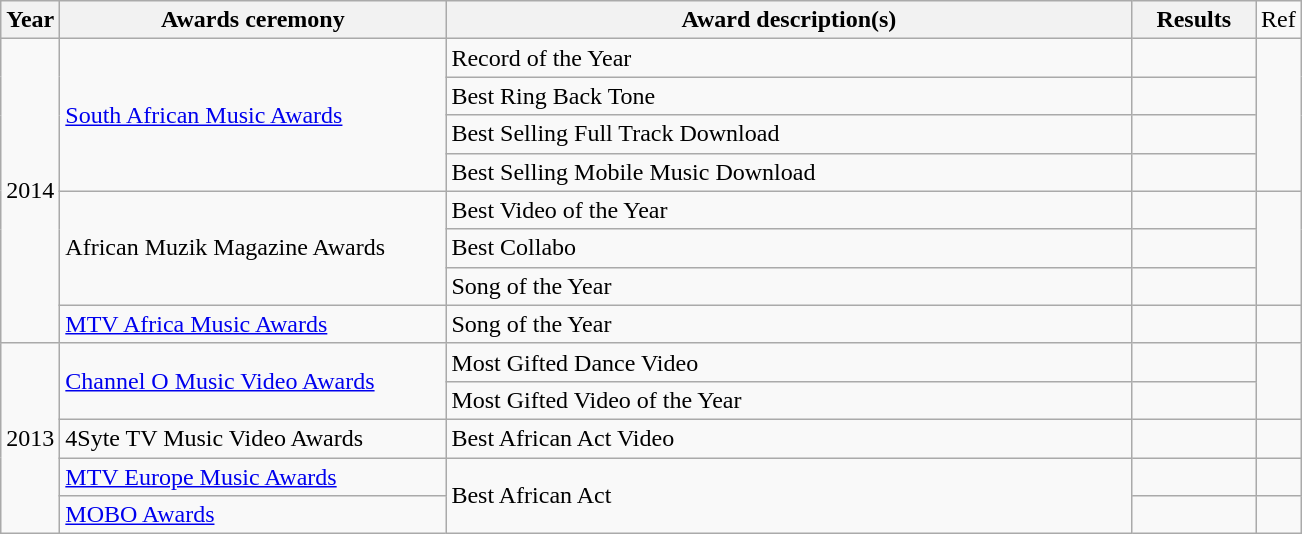<table class="wikitable">
<tr>
<th>Year</th>
<th style="width:250px;">Awards ceremony</th>
<th style="width:450px;">Award description(s)</th>
<th style="width:75px;">Results</th>
<td>Ref</td>
</tr>
<tr>
<td rowspan="8">2014</td>
<td rowspan="4"><a href='#'>South African Music Awards</a></td>
<td>Record of the Year</td>
<td></td>
<td rowspan="4"></td>
</tr>
<tr>
<td>Best Ring Back Tone</td>
<td></td>
</tr>
<tr>
<td>Best Selling Full Track Download</td>
<td></td>
</tr>
<tr>
<td>Best Selling Mobile Music Download</td>
<td></td>
</tr>
<tr>
<td rowspan="3">African Muzik Magazine Awards</td>
<td>Best Video of the Year</td>
<td></td>
<td rowspan="3"></td>
</tr>
<tr>
<td>Best Collabo</td>
<td></td>
</tr>
<tr>
<td>Song of the Year</td>
<td></td>
</tr>
<tr>
<td><a href='#'>MTV Africa Music Awards</a></td>
<td>Song of the Year</td>
<td></td>
<td rowspan="1"></td>
</tr>
<tr>
<td rowspan="5">2013</td>
<td rowspan="2"><a href='#'>Channel O Music Video Awards</a></td>
<td>Most Gifted Dance Video</td>
<td></td>
<td rowspan="2"></td>
</tr>
<tr>
<td>Most Gifted Video of the Year</td>
<td></td>
</tr>
<tr>
<td>4Syte TV Music Video Awards</td>
<td>Best African Act Video</td>
<td></td>
<td></td>
</tr>
<tr>
<td><a href='#'>MTV Europe Music Awards</a></td>
<td rowspan="2">Best African Act</td>
<td></td>
<td></td>
</tr>
<tr>
<td><a href='#'>MOBO Awards</a></td>
<td></td>
<td></td>
</tr>
</table>
